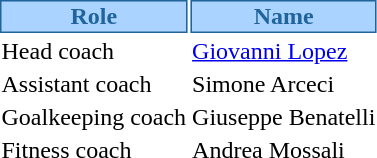<table class="toccolours">
<tr>
<th style="background:#AAD4FF;color:#21649C;border:1px solid #21649C;">Role</th>
<th style="background:#AAD4FF;color:#21649C;border:1px solid #21649C;">Name</th>
</tr>
<tr>
<td>Head coach</td>
<td> <a href='#'>Giovanni Lopez</a></td>
</tr>
<tr>
<td>Assistant coach</td>
<td> Simone Arceci</td>
</tr>
<tr>
<td>Goalkeeping coach</td>
<td> Giuseppe Benatelli</td>
</tr>
<tr>
<td>Fitness coach</td>
<td> Andrea Mossali</td>
</tr>
</table>
